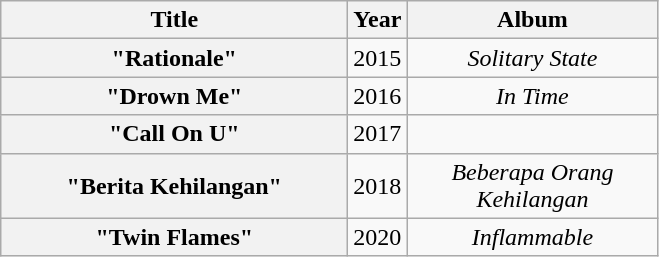<table class="wikitable plainrowheaders" style="text-align:center;">
<tr>
<th scope="col" style="width:14em;">Title</th>
<th scope="col">Year</th>
<th scope="col" style="width:10em;">Album</th>
</tr>
<tr>
<th scope="row">"Rationale"<br></th>
<td>2015</td>
<td><em>Solitary State</em></td>
</tr>
<tr>
<th scope="row">"Drown Me"<br></th>
<td>2016</td>
<td><em>In Time</em></td>
</tr>
<tr>
<th scope="row">"Call On U"<br></th>
<td>2017</td>
<td></td>
</tr>
<tr>
<th scope="row">"Berita Kehilangan"<br></th>
<td>2018</td>
<td><em>Beberapa Orang Kehilangan</em></td>
</tr>
<tr>
<th scope="row">"Twin Flames"<br></th>
<td>2020</td>
<td><em>Inflammable</em></td>
</tr>
</table>
